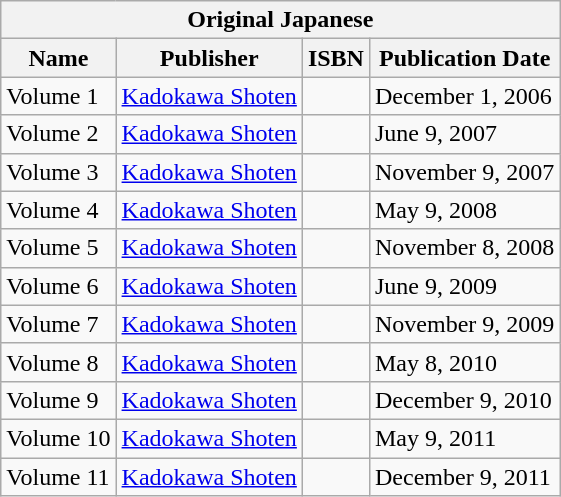<table class="wikitable" border="1">
<tr>
<th colspan="4">Original Japanese</th>
</tr>
<tr>
<th>Name</th>
<th>Publisher</th>
<th>ISBN</th>
<th>Publication Date</th>
</tr>
<tr>
<td>Volume 1</td>
<td><a href='#'>Kadokawa Shoten</a></td>
<td></td>
<td>December 1, 2006</td>
</tr>
<tr>
<td>Volume 2</td>
<td><a href='#'>Kadokawa Shoten</a></td>
<td></td>
<td>June 9, 2007</td>
</tr>
<tr>
<td>Volume 3</td>
<td><a href='#'>Kadokawa Shoten</a></td>
<td></td>
<td>November 9, 2007</td>
</tr>
<tr>
<td>Volume 4</td>
<td><a href='#'>Kadokawa Shoten</a></td>
<td></td>
<td>May 9, 2008</td>
</tr>
<tr>
<td>Volume 5</td>
<td><a href='#'>Kadokawa Shoten</a></td>
<td></td>
<td>November 8, 2008</td>
</tr>
<tr>
<td>Volume 6</td>
<td><a href='#'>Kadokawa Shoten</a></td>
<td></td>
<td>June 9, 2009</td>
</tr>
<tr>
<td>Volume 7</td>
<td><a href='#'>Kadokawa Shoten</a></td>
<td></td>
<td>November 9, 2009</td>
</tr>
<tr>
<td>Volume 8</td>
<td><a href='#'>Kadokawa Shoten</a></td>
<td></td>
<td>May 8, 2010</td>
</tr>
<tr>
<td>Volume 9</td>
<td><a href='#'>Kadokawa Shoten</a></td>
<td></td>
<td>December 9, 2010</td>
</tr>
<tr>
<td>Volume 10</td>
<td><a href='#'>Kadokawa Shoten</a></td>
<td></td>
<td>May 9, 2011</td>
</tr>
<tr>
<td>Volume 11</td>
<td><a href='#'>Kadokawa Shoten</a></td>
<td></td>
<td>December 9, 2011</td>
</tr>
</table>
